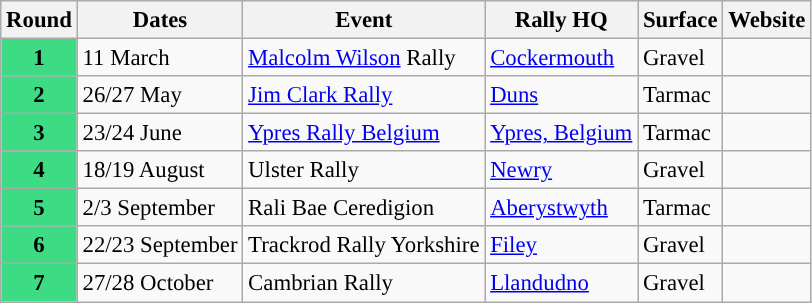<table class="wikitable" style="font-size: 95%;">
<tr>
<th>Round</th>
<th>Dates</th>
<th>Event</th>
<th>Rally HQ</th>
<th>Surface</th>
<th>Website</th>
</tr>
<tr>
<th style="background:#3DDC84">1</th>
<td>11 March</td>
<td> <a href='#'>Malcolm Wilson</a> Rally</td>
<td><a href='#'>Cockermouth</a></td>
<td>Gravel</td>
<td></td>
</tr>
<tr>
<th style="background:#3DDC84">2</th>
<td>26/27 May</td>
<td> <a href='#'>Jim Clark Rally</a></td>
<td><a href='#'>Duns</a></td>
<td>Tarmac</td>
<td></td>
</tr>
<tr>
<th style="background:#3DDC84">3</th>
<td>23/24 June</td>
<td> <a href='#'>Ypres Rally Belgium</a></td>
<td><a href='#'>Ypres, Belgium</a></td>
<td>Tarmac</td>
<td></td>
</tr>
<tr>
<th style="background:#3DDC84">4</th>
<td>18/19 August</td>
<td> Ulster Rally</td>
<td><a href='#'>Newry</a></td>
<td>Gravel</td>
<td></td>
</tr>
<tr>
<th style="background:#3DDC84">5</th>
<td>2/3 September</td>
<td> Rali Bae Ceredigion</td>
<td><a href='#'>Aberystwyth</a></td>
<td>Tarmac</td>
<td></td>
</tr>
<tr>
<th style="background:#3DDC84">6</th>
<td>22/23 September</td>
<td> Trackrod Rally Yorkshire</td>
<td><a href='#'>Filey</a></td>
<td>Gravel</td>
<td></td>
</tr>
<tr>
<th style="background:#3DDC84">7</th>
<td>27/28 October</td>
<td> Cambrian Rally</td>
<td><a href='#'>Llandudno</a></td>
<td>Gravel</td>
<td></td>
</tr>
</table>
